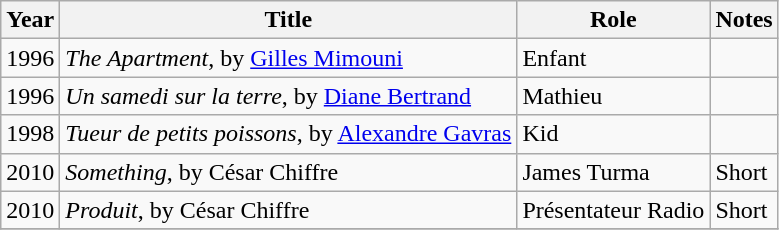<table class="wikitable sortable">
<tr>
<th>Year</th>
<th>Title</th>
<th>Role</th>
<th class="unsortable">Notes</th>
</tr>
<tr>
<td>1996</td>
<td><em>The Apartment</em>, by <a href='#'>Gilles Mimouni</a></td>
<td>Enfant</td>
<td></td>
</tr>
<tr>
<td>1996</td>
<td><em>Un samedi sur la terre</em>, by <a href='#'>Diane Bertrand</a></td>
<td>Mathieu</td>
<td></td>
</tr>
<tr>
<td>1998</td>
<td><em>Tueur de petits poissons</em>, by <a href='#'>Alexandre Gavras</a></td>
<td>Kid</td>
<td></td>
</tr>
<tr>
<td>2010</td>
<td><em>Something</em>, by César Chiffre</td>
<td>James Turma</td>
<td>Short</td>
</tr>
<tr>
<td>2010</td>
<td><em>Produit</em>, by César Chiffre</td>
<td>Présentateur Radio</td>
<td>Short</td>
</tr>
<tr>
</tr>
</table>
